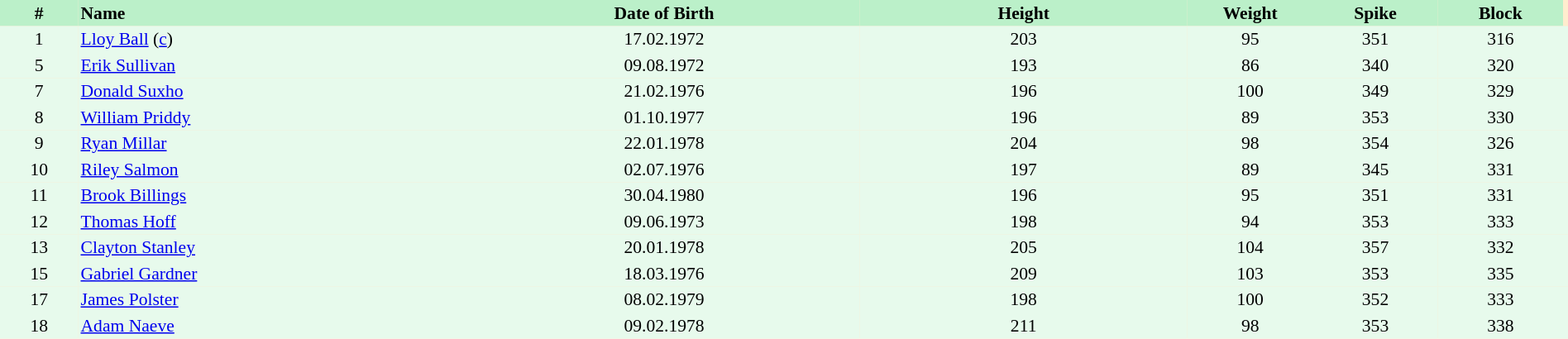<table border=0 cellpadding=2 cellspacing=0  |- bgcolor=#FFECCE style="text-align:center; font-size:90%;" width=100%>
<tr bgcolor=#BBF0C9>
<th width=5%>#</th>
<th width=25% align=left>Name</th>
<th width=25%>Date of Birth</th>
<th width=21%>Height</th>
<th width=8%>Weight</th>
<th width=8%>Spike</th>
<th width=8%>Block</th>
</tr>
<tr bgcolor=#E7FAEC>
<td>1</td>
<td align=left><a href='#'>Lloy Ball</a> (<a href='#'>c</a>)</td>
<td>17.02.1972</td>
<td>203</td>
<td>95</td>
<td>351</td>
<td>316</td>
<td></td>
</tr>
<tr bgcolor=#E7FAEC>
<td>5</td>
<td align=left><a href='#'>Erik Sullivan</a></td>
<td>09.08.1972</td>
<td>193</td>
<td>86</td>
<td>340</td>
<td>320</td>
<td></td>
</tr>
<tr bgcolor=#E7FAEC>
<td>7</td>
<td align=left><a href='#'>Donald Suxho</a></td>
<td>21.02.1976</td>
<td>196</td>
<td>100</td>
<td>349</td>
<td>329</td>
<td></td>
</tr>
<tr bgcolor=#E7FAEC>
<td>8</td>
<td align=left><a href='#'>William Priddy</a></td>
<td>01.10.1977</td>
<td>196</td>
<td>89</td>
<td>353</td>
<td>330</td>
<td></td>
</tr>
<tr bgcolor=#E7FAEC>
<td>9</td>
<td align=left><a href='#'>Ryan Millar</a></td>
<td>22.01.1978</td>
<td>204</td>
<td>98</td>
<td>354</td>
<td>326</td>
<td></td>
</tr>
<tr bgcolor=#E7FAEC>
<td>10</td>
<td align=left><a href='#'>Riley Salmon</a></td>
<td>02.07.1976</td>
<td>197</td>
<td>89</td>
<td>345</td>
<td>331</td>
<td></td>
</tr>
<tr bgcolor=#E7FAEC>
<td>11</td>
<td align=left><a href='#'>Brook Billings</a></td>
<td>30.04.1980</td>
<td>196</td>
<td>95</td>
<td>351</td>
<td>331</td>
<td></td>
</tr>
<tr bgcolor=#E7FAEC>
<td>12</td>
<td align=left><a href='#'>Thomas Hoff</a></td>
<td>09.06.1973</td>
<td>198</td>
<td>94</td>
<td>353</td>
<td>333</td>
<td></td>
</tr>
<tr bgcolor=#E7FAEC>
<td>13</td>
<td align=left><a href='#'>Clayton Stanley</a></td>
<td>20.01.1978</td>
<td>205</td>
<td>104</td>
<td>357</td>
<td>332</td>
<td></td>
</tr>
<tr bgcolor=#E7FAEC>
<td>15</td>
<td align=left><a href='#'>Gabriel Gardner</a></td>
<td>18.03.1976</td>
<td>209</td>
<td>103</td>
<td>353</td>
<td>335</td>
<td></td>
</tr>
<tr bgcolor=#E7FAEC>
<td>17</td>
<td align=left><a href='#'>James Polster</a></td>
<td>08.02.1979</td>
<td>198</td>
<td>100</td>
<td>352</td>
<td>333</td>
<td></td>
</tr>
<tr bgcolor=#E7FAEC>
<td>18</td>
<td align=left><a href='#'>Adam Naeve</a></td>
<td>09.02.1978</td>
<td>211</td>
<td>98</td>
<td>353</td>
<td>338</td>
<td></td>
</tr>
</table>
